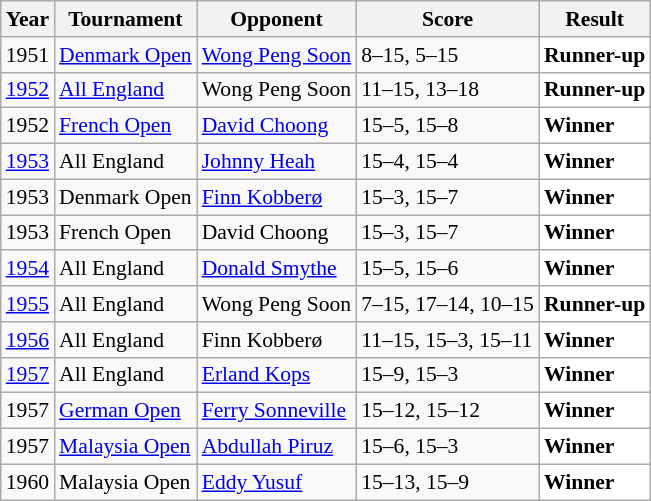<table class="sortable wikitable" style="font-size: 90%;">
<tr>
<th>Year</th>
<th>Tournament</th>
<th>Opponent</th>
<th>Score</th>
<th>Result</th>
</tr>
<tr>
<td align="center">1951</td>
<td><a href='#'>Denmark Open</a></td>
<td> <a href='#'>Wong Peng Soon</a></td>
<td>8–15, 5–15</td>
<td style="text-align:left; background:white"> <strong>Runner-up</strong></td>
</tr>
<tr>
<td align="center"><a href='#'>1952</a></td>
<td><a href='#'>All England</a></td>
<td> Wong Peng Soon</td>
<td>11–15, 13–18</td>
<td style="text-align:left; background:white"> <strong>Runner-up</strong></td>
</tr>
<tr>
<td align="center">1952</td>
<td><a href='#'>French Open</a></td>
<td> <a href='#'>David Choong</a></td>
<td>15–5, 15–8</td>
<td style="text-align:left; background:white"> <strong>Winner</strong></td>
</tr>
<tr>
<td align="center"><a href='#'>1953</a></td>
<td>All England</td>
<td> <a href='#'>Johnny Heah</a></td>
<td>15–4, 15–4</td>
<td style="text-align:left; background:white"> <strong>Winner</strong></td>
</tr>
<tr>
<td align="center">1953</td>
<td>Denmark Open</td>
<td> <a href='#'>Finn Kobberø</a></td>
<td>15–3, 15–7</td>
<td style="text-align:left; background:white"> <strong>Winner</strong></td>
</tr>
<tr>
<td align="center">1953</td>
<td>French Open</td>
<td> David Choong</td>
<td>15–3, 15–7</td>
<td style="text-align:left; background:white"> <strong>Winner</strong></td>
</tr>
<tr>
<td align="center"><a href='#'>1954</a></td>
<td>All England</td>
<td> <a href='#'>Donald Smythe</a></td>
<td>15–5, 15–6</td>
<td style="text-align:left; background:white"> <strong>Winner</strong></td>
</tr>
<tr>
<td align="center"><a href='#'>1955</a></td>
<td>All England</td>
<td> Wong Peng Soon</td>
<td>7–15, 17–14, 10–15</td>
<td style="text-align:left; background:white"> <strong>Runner-up</strong></td>
</tr>
<tr>
<td align="center"><a href='#'>1956</a></td>
<td>All England</td>
<td> Finn Kobberø</td>
<td>11–15, 15–3, 15–11</td>
<td style="text-align:left; background:white"> <strong>Winner</strong></td>
</tr>
<tr>
<td align="center"><a href='#'>1957</a></td>
<td>All England</td>
<td> <a href='#'>Erland Kops</a></td>
<td>15–9, 15–3</td>
<td style="text-align:left; background:white"> <strong>Winner</strong></td>
</tr>
<tr>
<td align="center">1957</td>
<td><a href='#'>German Open</a></td>
<td> <a href='#'>Ferry Sonneville</a></td>
<td>15–12, 15–12</td>
<td style="text-align:left; background:white"> <strong>Winner</strong></td>
</tr>
<tr>
<td align="center">1957</td>
<td><a href='#'>Malaysia Open</a></td>
<td> <a href='#'>Abdullah Piruz</a></td>
<td>15–6, 15–3</td>
<td style="text-align:left; background:white"> <strong>Winner</strong></td>
</tr>
<tr>
<td align="center">1960</td>
<td>Malaysia Open</td>
<td> <a href='#'>Eddy Yusuf</a></td>
<td>15–13, 15–9</td>
<td style="text-align:left; background:white"> <strong>Winner</strong></td>
</tr>
</table>
